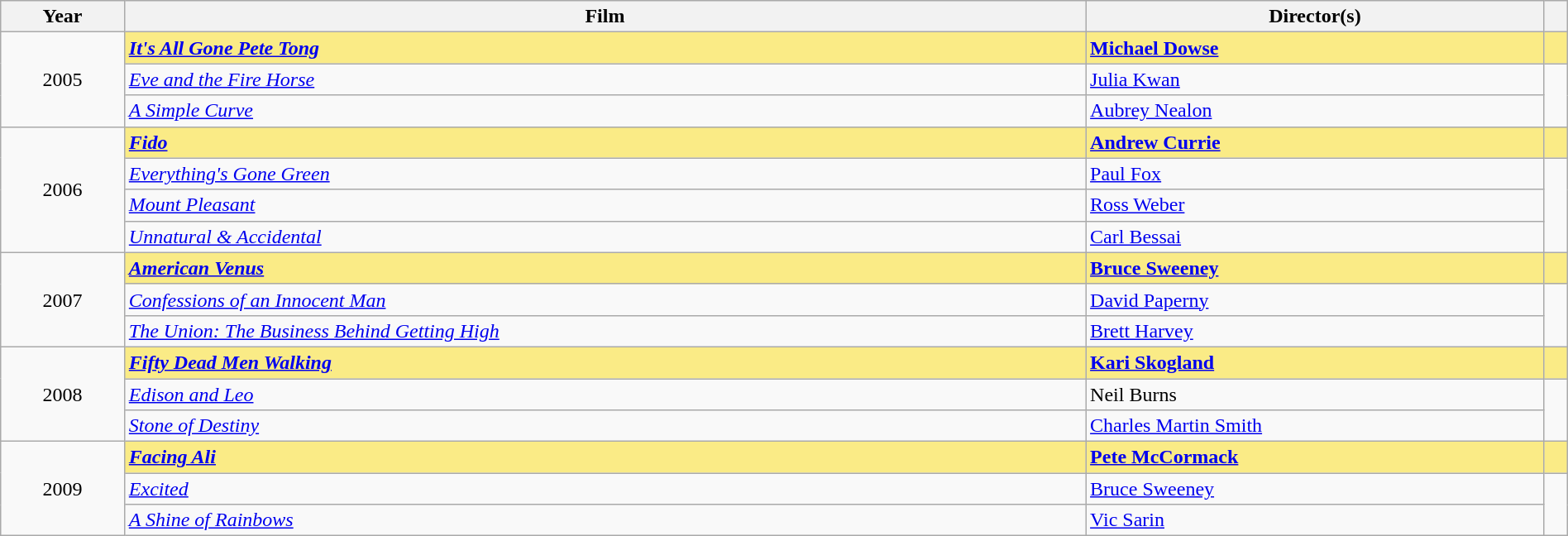<table class="wikitable" width="100%" cellpadding="5">
<tr>
<th>Year</th>
<th>Film</th>
<th>Director(s)</th>
<th></th>
</tr>
<tr>
<td style="text-align:center;" rowspan=3>2005</td>
<td style="background:#FAEB86;"><strong><em><a href='#'>It's All Gone Pete Tong</a></em></strong></td>
<td style="background:#FAEB86;"><strong><a href='#'>Michael Dowse</a></strong></td>
<td style="background:#FAEB86;"></td>
</tr>
<tr>
<td><em><a href='#'>Eve and the Fire Horse</a></em></td>
<td><a href='#'>Julia Kwan</a></td>
<td rowspan=2></td>
</tr>
<tr>
<td><em><a href='#'>A Simple Curve</a></em></td>
<td><a href='#'>Aubrey Nealon</a></td>
</tr>
<tr>
<td style="text-align:center;" rowspan=4>2006</td>
<td style="background:#FAEB86;"><strong><em><a href='#'>Fido</a></em></strong></td>
<td style="background:#FAEB86;"><strong><a href='#'>Andrew Currie</a></strong></td>
<td style="background:#FAEB86;"></td>
</tr>
<tr>
<td><em><a href='#'>Everything's Gone Green</a></em></td>
<td><a href='#'>Paul Fox</a></td>
<td rowspan=3></td>
</tr>
<tr>
<td><em><a href='#'>Mount Pleasant</a></em></td>
<td><a href='#'>Ross Weber</a></td>
</tr>
<tr>
<td><em><a href='#'>Unnatural & Accidental</a></em></td>
<td><a href='#'>Carl Bessai</a></td>
</tr>
<tr>
<td style="text-align:center;" rowspan=3>2007</td>
<td style="background:#FAEB86;"><strong><em><a href='#'>American Venus</a></em></strong></td>
<td style="background:#FAEB86;"><strong><a href='#'>Bruce Sweeney</a></strong></td>
<td style="background:#FAEB86;"></td>
</tr>
<tr>
<td><em><a href='#'>Confessions of an Innocent Man</a></em></td>
<td><a href='#'>David Paperny</a></td>
<td rowspan=2></td>
</tr>
<tr>
<td><em><a href='#'>The Union: The Business Behind Getting High</a></em></td>
<td><a href='#'>Brett Harvey</a></td>
</tr>
<tr>
<td style="text-align:center;" rowspan=3>2008</td>
<td style="background:#FAEB86;"><strong><em><a href='#'>Fifty Dead Men Walking</a></em></strong></td>
<td style="background:#FAEB86;"><strong><a href='#'>Kari Skogland</a></strong></td>
<td style="background:#FAEB86;"></td>
</tr>
<tr>
<td><em><a href='#'>Edison and Leo</a></em></td>
<td>Neil Burns</td>
<td rowspan=2></td>
</tr>
<tr>
<td><em><a href='#'>Stone of Destiny</a></em></td>
<td><a href='#'>Charles Martin Smith</a></td>
</tr>
<tr>
<td style="text-align:center;" rowspan=3>2009</td>
<td style="background:#FAEB86;"><strong><em><a href='#'>Facing Ali</a></em></strong></td>
<td style="background:#FAEB86;"><strong><a href='#'>Pete McCormack</a></strong></td>
<td style="background:#FAEB86;"></td>
</tr>
<tr>
<td><em><a href='#'>Excited</a></em></td>
<td><a href='#'>Bruce Sweeney</a></td>
<td rowspan=2></td>
</tr>
<tr>
<td><em><a href='#'>A Shine of Rainbows</a></em></td>
<td><a href='#'>Vic Sarin</a></td>
</tr>
</table>
